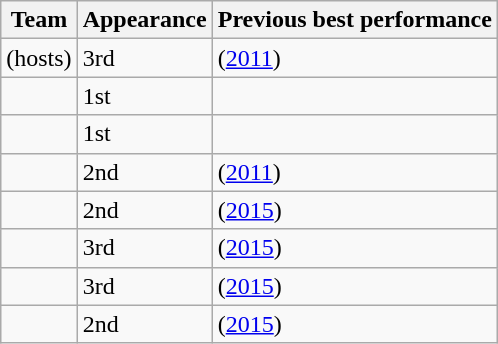<table class="wikitable sortable" style="text-align: left;">
<tr>
<th>Team</th>
<th data-sort-type="number">Appearance</th>
<th>Previous best performance</th>
</tr>
<tr>
<td> (hosts)</td>
<td>3rd</td>
<td> (<a href='#'>2011</a>)</td>
</tr>
<tr>
<td></td>
<td>1st</td>
<td></td>
</tr>
<tr>
<td></td>
<td>1st</td>
<td></td>
</tr>
<tr>
<td></td>
<td>2nd</td>
<td> (<a href='#'>2011</a>)</td>
</tr>
<tr>
<td></td>
<td>2nd</td>
<td> (<a href='#'>2015</a>)</td>
</tr>
<tr>
<td></td>
<td>3rd</td>
<td> (<a href='#'>2015</a>)</td>
</tr>
<tr>
<td></td>
<td>3rd</td>
<td> (<a href='#'>2015</a>)</td>
</tr>
<tr>
<td></td>
<td>2nd</td>
<td> (<a href='#'>2015</a>)</td>
</tr>
</table>
